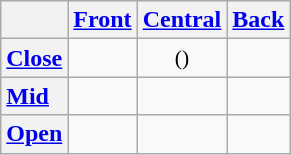<table class="wikitable" style="text-align: center; float: left; margin-right: 1em;">
<tr>
<th></th>
<th><a href='#'>Front</a></th>
<th><a href='#'>Central</a></th>
<th><a href='#'>Back</a></th>
</tr>
<tr>
<th style="text-align: left;"><a href='#'>Close</a></th>
<td style="font-size:90%"></td>
<td style="font-size:90%">()</td>
<td style="font-size:90%"></td>
</tr>
<tr>
<th style="text-align: left;"><a href='#'>Mid</a></th>
<td style="font-size:90%"></td>
<td></td>
<td style="font-size:90%"></td>
</tr>
<tr>
<th style="text-align: left;"><a href='#'>Open</a></th>
<td></td>
<td style="font-size:90%"></td>
<td></td>
</tr>
</table>
